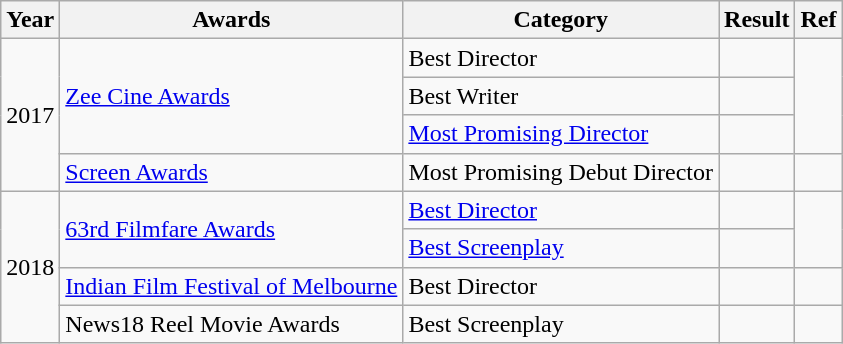<table class="wikitable">
<tr>
<th>Year</th>
<th>Awards</th>
<th>Category</th>
<th>Result</th>
<th>Ref</th>
</tr>
<tr>
<td rowspan=4>2017</td>
<td rowspan=3><a href='#'>Zee Cine Awards</a></td>
<td>Best Director</td>
<td></td>
<td rowspan=3></td>
</tr>
<tr>
<td>Best Writer</td>
<td></td>
</tr>
<tr>
<td><a href='#'>Most Promising Director</a></td>
<td></td>
</tr>
<tr>
<td><a href='#'>Screen Awards</a></td>
<td>Most Promising Debut Director</td>
<td></td>
<td></td>
</tr>
<tr>
<td rowspan=5>2018</td>
<td rowspan=2><a href='#'>63rd Filmfare Awards</a></td>
<td><a href='#'>Best Director</a></td>
<td></td>
<td rowspan=2></td>
</tr>
<tr>
<td><a href='#'>Best Screenplay</a></td>
<td></td>
</tr>
<tr>
<td><a href='#'>Indian Film Festival of Melbourne</a></td>
<td>Best Director</td>
<td></td>
<td></td>
</tr>
<tr>
<td>News18 Reel Movie Awards</td>
<td>Best Screenplay</td>
<td></td>
<td></td>
</tr>
</table>
